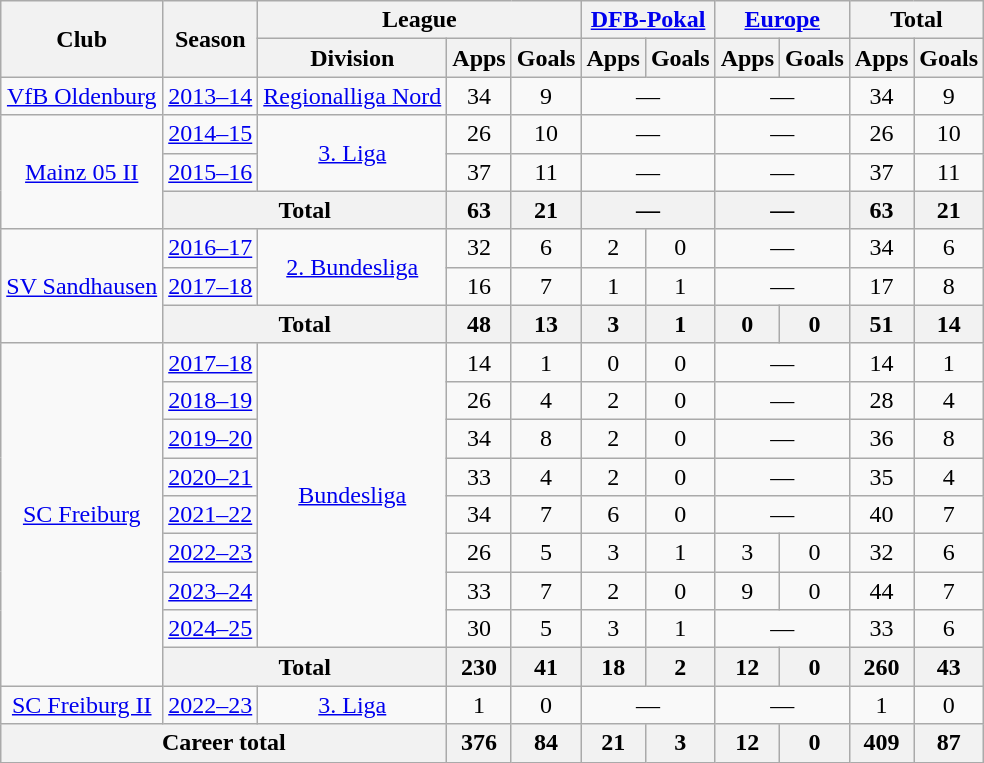<table class="wikitable" style="text-align:center">
<tr>
<th rowspan="2">Club</th>
<th rowspan="2">Season</th>
<th colspan="3">League</th>
<th colspan="2"><a href='#'>DFB-Pokal</a></th>
<th colspan="2"><a href='#'>Europe</a></th>
<th colspan="2">Total</th>
</tr>
<tr>
<th>Division</th>
<th>Apps</th>
<th>Goals</th>
<th>Apps</th>
<th>Goals</th>
<th>Apps</th>
<th>Goals</th>
<th>Apps</th>
<th>Goals</th>
</tr>
<tr>
<td><a href='#'>VfB Oldenburg</a></td>
<td><a href='#'>2013–14</a></td>
<td><a href='#'>Regionalliga Nord</a></td>
<td>34</td>
<td>9</td>
<td colspan="2">—</td>
<td colspan="2">—</td>
<td>34</td>
<td>9</td>
</tr>
<tr>
<td rowspan="3"><a href='#'>Mainz 05 II</a></td>
<td><a href='#'>2014–15</a></td>
<td rowspan="2"><a href='#'>3. Liga</a></td>
<td>26</td>
<td>10</td>
<td colspan="2">—</td>
<td colspan="2">—</td>
<td>26</td>
<td>10</td>
</tr>
<tr>
<td><a href='#'>2015–16</a></td>
<td>37</td>
<td>11</td>
<td colspan="2">—</td>
<td colspan="2">—</td>
<td>37</td>
<td>11</td>
</tr>
<tr>
<th colspan="2">Total</th>
<th>63</th>
<th>21</th>
<th colspan="2">—</th>
<th colspan="2">—</th>
<th>63</th>
<th>21</th>
</tr>
<tr>
<td rowspan="3"><a href='#'>SV Sandhausen</a></td>
<td><a href='#'>2016–17</a></td>
<td rowspan="2"><a href='#'>2. Bundesliga</a></td>
<td>32</td>
<td>6</td>
<td>2</td>
<td>0</td>
<td colspan="2">—</td>
<td>34</td>
<td>6</td>
</tr>
<tr>
<td><a href='#'>2017–18</a></td>
<td>16</td>
<td>7</td>
<td>1</td>
<td>1</td>
<td colspan="2">—</td>
<td>17</td>
<td>8</td>
</tr>
<tr>
<th colspan="2">Total</th>
<th>48</th>
<th>13</th>
<th>3</th>
<th>1</th>
<th>0</th>
<th>0</th>
<th>51</th>
<th>14</th>
</tr>
<tr>
<td rowspan="9"><a href='#'>SC Freiburg</a></td>
<td><a href='#'>2017–18</a></td>
<td rowspan="8"><a href='#'>Bundesliga</a></td>
<td>14</td>
<td>1</td>
<td>0</td>
<td>0</td>
<td colspan="2">—</td>
<td>14</td>
<td>1</td>
</tr>
<tr>
<td><a href='#'>2018–19</a></td>
<td>26</td>
<td>4</td>
<td>2</td>
<td>0</td>
<td colspan="2">—</td>
<td>28</td>
<td>4</td>
</tr>
<tr>
<td><a href='#'>2019–20</a></td>
<td>34</td>
<td>8</td>
<td>2</td>
<td>0</td>
<td colspan="2">—</td>
<td>36</td>
<td>8</td>
</tr>
<tr>
<td><a href='#'>2020–21</a></td>
<td>33</td>
<td>4</td>
<td>2</td>
<td>0</td>
<td colspan="2">—</td>
<td>35</td>
<td>4</td>
</tr>
<tr>
<td><a href='#'>2021–22</a></td>
<td>34</td>
<td>7</td>
<td>6</td>
<td>0</td>
<td colspan="2">—</td>
<td>40</td>
<td>7</td>
</tr>
<tr>
<td><a href='#'>2022–23</a></td>
<td>26</td>
<td>5</td>
<td>3</td>
<td>1</td>
<td>3</td>
<td>0</td>
<td>32</td>
<td>6</td>
</tr>
<tr>
<td><a href='#'>2023–24</a></td>
<td>33</td>
<td>7</td>
<td>2</td>
<td>0</td>
<td>9</td>
<td>0</td>
<td>44</td>
<td>7</td>
</tr>
<tr>
<td><a href='#'>2024–25</a></td>
<td>30</td>
<td>5</td>
<td>3</td>
<td>1</td>
<td colspan="2">—</td>
<td>33</td>
<td>6</td>
</tr>
<tr>
<th colspan="2">Total</th>
<th>230</th>
<th>41</th>
<th>18</th>
<th>2</th>
<th>12</th>
<th>0</th>
<th>260</th>
<th>43</th>
</tr>
<tr>
<td><a href='#'>SC Freiburg II</a></td>
<td><a href='#'>2022–23</a></td>
<td><a href='#'>3. Liga</a></td>
<td>1</td>
<td>0</td>
<td colspan="2">—</td>
<td colspan="2">—</td>
<td>1</td>
<td>0</td>
</tr>
<tr>
<th colspan="3">Career total</th>
<th>376</th>
<th>84</th>
<th>21</th>
<th>3</th>
<th>12</th>
<th>0</th>
<th>409</th>
<th>87</th>
</tr>
</table>
